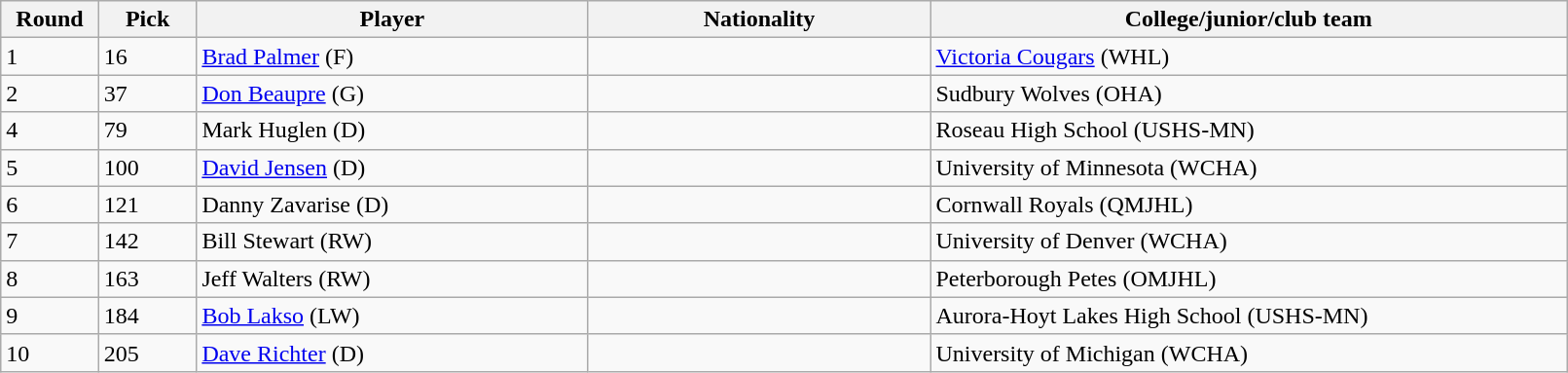<table class="wikitable">
<tr>
<th bgcolor="#DDDDFF" width="5%">Round</th>
<th bgcolor="#DDDDFF" width="5%">Pick</th>
<th bgcolor="#DDDDFF" width="20%">Player</th>
<th bgcolor="#DDDDFF" width="17.5%">Nationality</th>
<th bgcolor="#DDDDFF" width="32.5%">College/junior/club team</th>
</tr>
<tr>
<td>1</td>
<td>16</td>
<td><a href='#'>Brad Palmer</a> (F)</td>
<td></td>
<td><a href='#'>Victoria Cougars</a> (WHL)</td>
</tr>
<tr>
<td>2</td>
<td>37</td>
<td><a href='#'>Don Beaupre</a> (G)</td>
<td></td>
<td>Sudbury Wolves (OHA)</td>
</tr>
<tr>
<td>4</td>
<td>79</td>
<td>Mark Huglen (D)</td>
<td></td>
<td>Roseau High School (USHS-MN)</td>
</tr>
<tr>
<td>5</td>
<td>100</td>
<td><a href='#'>David Jensen</a> (D)</td>
<td></td>
<td>University of Minnesota (WCHA)</td>
</tr>
<tr>
<td>6</td>
<td>121</td>
<td>Danny Zavarise (D)</td>
<td></td>
<td>Cornwall Royals (QMJHL)</td>
</tr>
<tr>
<td>7</td>
<td>142</td>
<td>Bill Stewart (RW)</td>
<td></td>
<td>University of Denver (WCHA)</td>
</tr>
<tr>
<td>8</td>
<td>163</td>
<td>Jeff Walters (RW)</td>
<td></td>
<td>Peterborough Petes (OMJHL)</td>
</tr>
<tr>
<td>9</td>
<td>184</td>
<td><a href='#'>Bob Lakso</a> (LW)</td>
<td></td>
<td>Aurora-Hoyt Lakes High School (USHS-MN)</td>
</tr>
<tr>
<td>10</td>
<td>205</td>
<td><a href='#'>Dave Richter</a> (D)</td>
<td></td>
<td>University of Michigan (WCHA)</td>
</tr>
</table>
